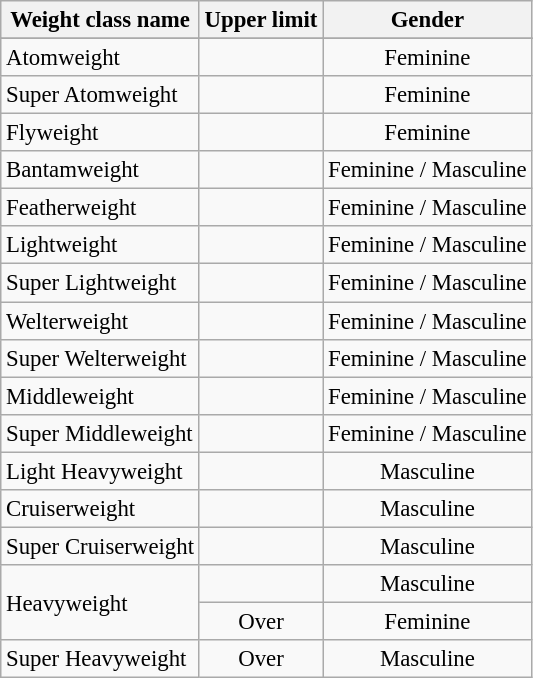<table class="wikitable" style="font-size:95%;">
<tr>
<th>Weight class name</th>
<th>Upper limit</th>
<th>Gender</th>
</tr>
<tr>
</tr>
<tr align="center">
<td align="left">Atomweight</td>
<td></td>
<td>Feminine</td>
</tr>
<tr align="center">
<td align="left">Super Atomweight</td>
<td></td>
<td>Feminine</td>
</tr>
<tr align="center">
<td align="left">Flyweight</td>
<td></td>
<td>Feminine</td>
</tr>
<tr align="center">
<td align="left">Bantamweight</td>
<td></td>
<td>Feminine / Masculine</td>
</tr>
<tr align="center">
<td align="left">Featherweight</td>
<td></td>
<td>Feminine / Masculine</td>
</tr>
<tr align="center">
<td align="left">Lightweight</td>
<td></td>
<td>Feminine / Masculine</td>
</tr>
<tr align="center">
<td align="left">Super Lightweight</td>
<td></td>
<td>Feminine / Masculine</td>
</tr>
<tr align="center">
<td align="left">Welterweight</td>
<td></td>
<td>Feminine / Masculine</td>
</tr>
<tr align="center">
<td align="left">Super Welterweight</td>
<td></td>
<td>Feminine / Masculine</td>
</tr>
<tr align="center">
<td align="left">Middleweight</td>
<td></td>
<td>Feminine / Masculine</td>
</tr>
<tr align="center">
<td align="left">Super Middleweight</td>
<td></td>
<td>Feminine / Masculine</td>
</tr>
<tr align="center">
<td align="left">Light Heavyweight</td>
<td></td>
<td>Masculine</td>
</tr>
<tr align="center">
<td align="left">Cruiserweight</td>
<td></td>
<td>Masculine</td>
</tr>
<tr align="center">
<td align="left">Super Cruiserweight</td>
<td></td>
<td>Masculine</td>
</tr>
<tr align="center">
<td rowspan="2" align="left">Heavyweight</td>
<td></td>
<td>Masculine</td>
</tr>
<tr align="center">
<td>Over </td>
<td>Feminine</td>
</tr>
<tr align="center">
<td align="left">Super Heavyweight</td>
<td>Over </td>
<td>Masculine</td>
</tr>
</table>
